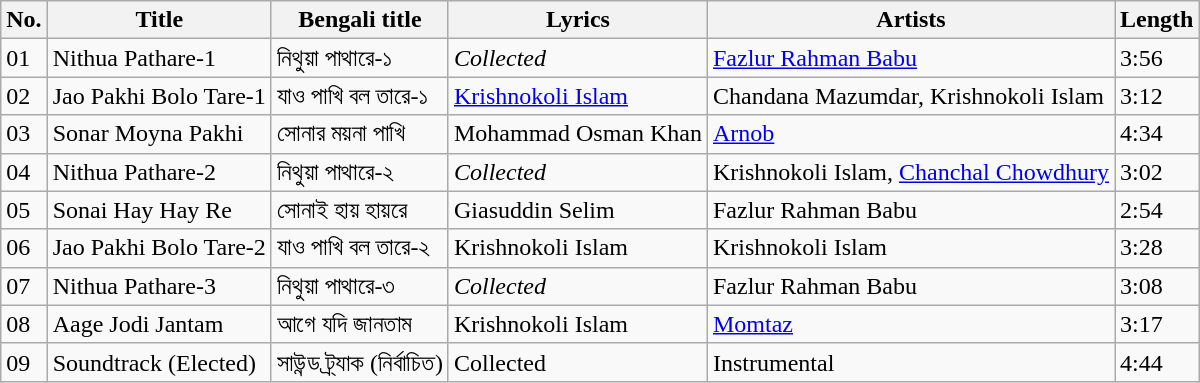<table class="wikitable">
<tr>
<th>No.</th>
<th>Title</th>
<th>Bengali title</th>
<th>Lyrics</th>
<th>Artists</th>
<th>Length</th>
</tr>
<tr>
<td>01</td>
<td>Nithua Pathare-1</td>
<td>নিথুয়া পাথারে-১</td>
<td><em>Collected</em></td>
<td><a href='#'>Fazlur Rahman Babu</a></td>
<td>3:56</td>
</tr>
<tr>
<td>02</td>
<td>Jao Pakhi Bolo Tare-1</td>
<td>যাও পাখি বল তারে-১</td>
<td><a href='#'>Krishnokoli Islam</a></td>
<td>Chandana Mazumdar, Krishnokoli Islam</td>
<td>3:12</td>
</tr>
<tr>
<td>03</td>
<td>Sonar Moyna Pakhi</td>
<td>সোনার ময়না পাখি</td>
<td>Mohammad Osman Khan</td>
<td><a href='#'>Arnob</a></td>
<td>4:34</td>
</tr>
<tr>
<td>04</td>
<td>Nithua Pathare-2</td>
<td>নিথুয়া পাথারে-২</td>
<td><em>Collected</em></td>
<td>Krishnokoli Islam, <a href='#'>Chanchal Chowdhury</a></td>
<td>3:02</td>
</tr>
<tr>
<td>05</td>
<td>Sonai Hay Hay Re</td>
<td>সোনাই হায় হায়রে</td>
<td>Giasuddin Selim</td>
<td>Fazlur Rahman Babu</td>
<td>2:54</td>
</tr>
<tr>
<td>06</td>
<td>Jao Pakhi Bolo Tare-2</td>
<td>যাও পাখি বল তারে-২</td>
<td>Krishnokoli Islam</td>
<td>Krishnokoli Islam</td>
<td>3:28</td>
</tr>
<tr>
<td>07</td>
<td>Nithua Pathare-3</td>
<td>নিথুয়া পাথারে-৩</td>
<td><em>Collected</em></td>
<td>Fazlur Rahman Babu</td>
<td>3:08</td>
</tr>
<tr>
<td>08</td>
<td>Aage Jodi Jantam</td>
<td>আগে যদি জানতাম</td>
<td>Krishnokoli Islam</td>
<td><a href='#'>Momtaz</a></td>
<td>3:17</td>
</tr>
<tr>
<td>09</td>
<td>Soundtrack (Elected)</td>
<td>সাউন্ড ট্র্যাক (নির্বাচিত)</td>
<td rowspan="2">Collected</td>
<td>Instrumental</td>
<td>4:44</td>
</tr>
</table>
